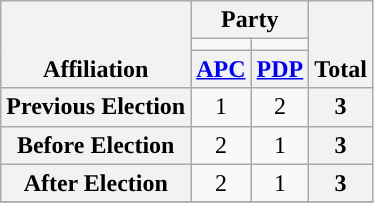<table class=wikitable style="text-align:center">
<tr style="vertical-align:bottom;">
<th rowspan=3>Affiliation</th>
<th colspan=2>Party</th>
<th rowspan=3>Total</th>
</tr>
<tr>
<td style="background-color:"></td>
<td style="background-color:"></td>
</tr>
<tr>
<th><a href='#'>APC</a></th>
<th><a href='#'>PDP</a></th>
</tr>
<tr>
<th>Previous Election</th>
<td>1</td>
<td>2</td>
<th>3</th>
</tr>
<tr>
<th>Before Election</th>
<td>2</td>
<td>1</td>
<th>3</th>
</tr>
<tr>
<th>After Election</th>
<td>2</td>
<td>1</td>
<th>3</th>
</tr>
<tr>
</tr>
</table>
